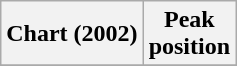<table class="wikitable plainrowheaders" style="text-align:center">
<tr>
<th scope="col">Chart (2002)</th>
<th scope="col">Peak<br>position</th>
</tr>
<tr>
</tr>
</table>
